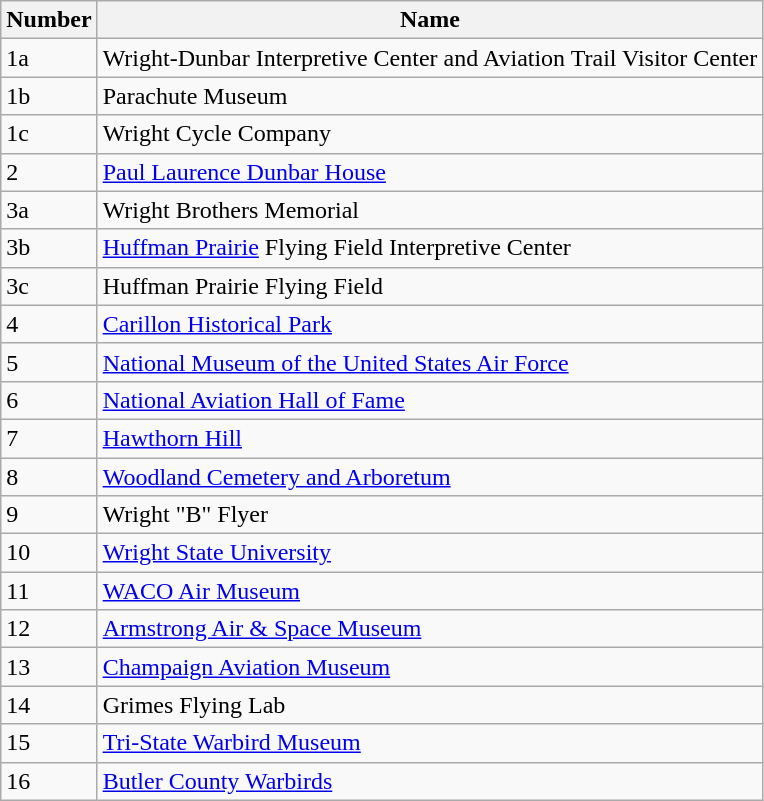<table class="wikitable sortable">
<tr>
<th>Number</th>
<th>Name</th>
</tr>
<tr>
<td>1a</td>
<td>Wright-Dunbar Interpretive Center and Aviation Trail Visitor Center</td>
</tr>
<tr>
<td>1b</td>
<td>Parachute Museum</td>
</tr>
<tr>
<td>1c</td>
<td>Wright Cycle Company</td>
</tr>
<tr>
<td>2</td>
<td><a href='#'>Paul Laurence Dunbar House</a></td>
</tr>
<tr>
<td>3a</td>
<td>Wright Brothers Memorial</td>
</tr>
<tr>
<td>3b</td>
<td><a href='#'>Huffman Prairie</a> Flying Field Interpretive Center</td>
</tr>
<tr>
<td>3c</td>
<td>Huffman Prairie Flying Field</td>
</tr>
<tr>
<td>4</td>
<td><a href='#'>Carillon Historical Park</a></td>
</tr>
<tr>
<td>5</td>
<td><a href='#'>National Museum of the United States Air Force</a></td>
</tr>
<tr>
<td>6</td>
<td><a href='#'>National Aviation Hall of Fame</a></td>
</tr>
<tr>
<td>7</td>
<td><a href='#'>Hawthorn Hill</a></td>
</tr>
<tr>
<td>8</td>
<td><a href='#'>Woodland Cemetery and Arboretum</a></td>
</tr>
<tr>
<td>9</td>
<td>Wright "B" Flyer</td>
</tr>
<tr>
<td>10</td>
<td><a href='#'>Wright State University</a></td>
</tr>
<tr>
<td>11</td>
<td><a href='#'>WACO Air Museum</a></td>
</tr>
<tr>
<td>12</td>
<td><a href='#'>Armstrong Air & Space Museum</a></td>
</tr>
<tr>
<td>13</td>
<td><a href='#'>Champaign Aviation Museum</a></td>
</tr>
<tr>
<td>14</td>
<td>Grimes Flying Lab</td>
</tr>
<tr>
<td>15</td>
<td><a href='#'>Tri-State Warbird Museum</a></td>
</tr>
<tr>
<td>16</td>
<td><a href='#'>Butler County Warbirds</a></td>
</tr>
</table>
